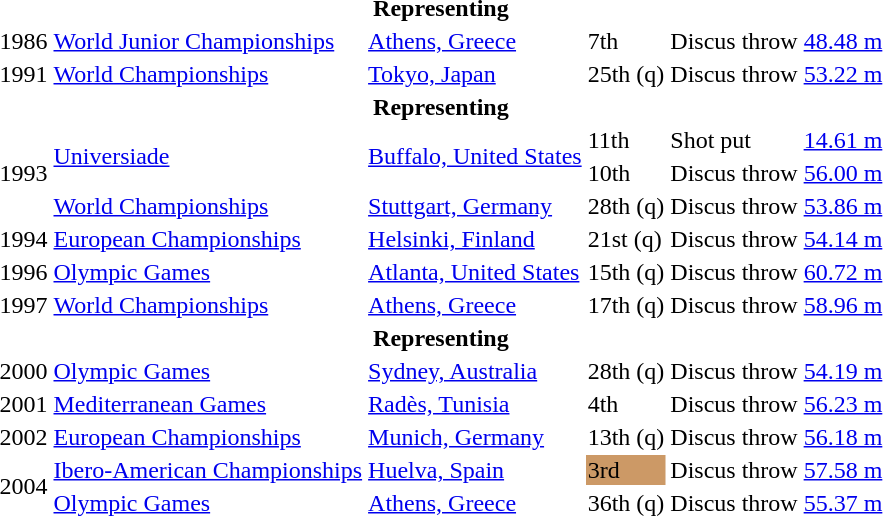<table>
<tr>
<th colspan="6">Representing </th>
</tr>
<tr>
<td>1986</td>
<td><a href='#'>World Junior Championships</a></td>
<td><a href='#'>Athens, Greece</a></td>
<td>7th</td>
<td>Discus throw</td>
<td><a href='#'>48.48 m</a></td>
</tr>
<tr>
<td>1991</td>
<td><a href='#'>World Championships</a></td>
<td><a href='#'>Tokyo, Japan</a></td>
<td>25th (q)</td>
<td>Discus throw</td>
<td><a href='#'>53.22 m</a></td>
</tr>
<tr>
<th colspan="6">Representing </th>
</tr>
<tr>
<td rowspan=3>1993</td>
<td rowspan=2><a href='#'>Universiade</a></td>
<td rowspan=2><a href='#'>Buffalo, United States</a></td>
<td>11th</td>
<td>Shot put</td>
<td><a href='#'>14.61 m</a></td>
</tr>
<tr>
<td>10th</td>
<td>Discus throw</td>
<td><a href='#'>56.00 m</a></td>
</tr>
<tr>
<td><a href='#'>World Championships</a></td>
<td><a href='#'>Stuttgart, Germany</a></td>
<td>28th (q)</td>
<td>Discus throw</td>
<td><a href='#'>53.86 m</a></td>
</tr>
<tr>
<td>1994</td>
<td><a href='#'>European Championships</a></td>
<td><a href='#'>Helsinki, Finland</a></td>
<td>21st (q)</td>
<td>Discus throw</td>
<td><a href='#'>54.14 m</a></td>
</tr>
<tr>
<td>1996</td>
<td><a href='#'>Olympic Games</a></td>
<td><a href='#'>Atlanta, United States</a></td>
<td>15th (q)</td>
<td>Discus throw</td>
<td><a href='#'>60.72 m</a></td>
</tr>
<tr>
<td>1997</td>
<td><a href='#'>World Championships</a></td>
<td><a href='#'>Athens, Greece</a></td>
<td>17th (q)</td>
<td>Discus throw</td>
<td><a href='#'>58.96 m</a></td>
</tr>
<tr>
<th colspan="6">Representing </th>
</tr>
<tr>
<td>2000</td>
<td><a href='#'>Olympic Games</a></td>
<td><a href='#'>Sydney, Australia</a></td>
<td>28th (q)</td>
<td>Discus throw</td>
<td><a href='#'>54.19 m</a></td>
</tr>
<tr>
<td>2001</td>
<td><a href='#'>Mediterranean Games</a></td>
<td><a href='#'>Radès, Tunisia</a></td>
<td>4th</td>
<td>Discus throw</td>
<td><a href='#'>56.23 m</a></td>
</tr>
<tr>
<td>2002</td>
<td><a href='#'>European Championships</a></td>
<td><a href='#'>Munich, Germany</a></td>
<td>13th (q)</td>
<td>Discus throw</td>
<td><a href='#'>56.18 m</a></td>
</tr>
<tr>
<td rowspan=2>2004</td>
<td><a href='#'>Ibero-American Championships</a></td>
<td><a href='#'>Huelva, Spain</a></td>
<td bgcolor=cc9966>3rd</td>
<td>Discus throw</td>
<td><a href='#'>57.58 m</a></td>
</tr>
<tr>
<td><a href='#'>Olympic Games</a></td>
<td><a href='#'>Athens, Greece</a></td>
<td>36th (q)</td>
<td>Discus throw</td>
<td><a href='#'>55.37 m</a></td>
</tr>
</table>
